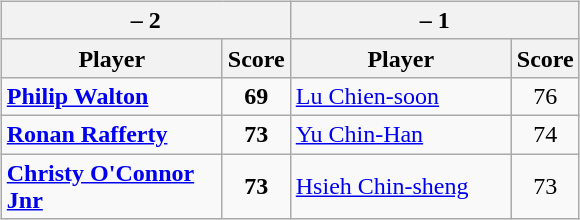<table>
<tr>
<td><br><table class=wikitable>
<tr>
<th colspan=2> – 2</th>
<th colspan=2> – 1</th>
</tr>
<tr>
<th width=140>Player</th>
<th>Score</th>
<th width=140>Player</th>
<th>Score</th>
</tr>
<tr>
<td><strong><a href='#'>Philip Walton</a></strong></td>
<td align=center><strong>69</strong></td>
<td><a href='#'>Lu Chien-soon</a></td>
<td align=center>76</td>
</tr>
<tr>
<td><strong><a href='#'>Ronan Rafferty</a></strong></td>
<td align=center><strong>73</strong></td>
<td><a href='#'>Yu Chin-Han</a></td>
<td align=center>74</td>
</tr>
<tr>
<td><strong><a href='#'>Christy O'Connor Jnr</a></strong></td>
<td align=center><strong>73</strong></td>
<td><a href='#'>Hsieh Chin-sheng</a></td>
<td align=center>73</td>
</tr>
</table>
</td>
</tr>
</table>
